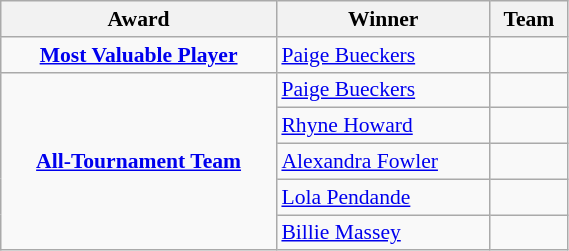<table class="wikitable" style="width: 30%; text-align:center; font-size:90%">
<tr>
<th>Award</th>
<th>Winner</th>
<th>Team</th>
</tr>
<tr>
<td><strong><a href='#'>Most Valuable Player</a></strong></td>
<td align=left><a href='#'>Paige Bueckers</a></td>
<td align=left></td>
</tr>
<tr>
<td rowspan=5><strong><a href='#'>All-Tournament Team</a></strong></td>
<td align=left><a href='#'>Paige Bueckers</a></td>
<td align=left></td>
</tr>
<tr>
<td align=left><a href='#'>Rhyne Howard</a></td>
<td align=left></td>
</tr>
<tr>
<td align=left><a href='#'>Alexandra Fowler</a></td>
<td align=left></td>
</tr>
<tr>
<td align=left><a href='#'>Lola Pendande</a></td>
<td align=left></td>
</tr>
<tr>
<td align=left><a href='#'>Billie Massey</a></td>
<td align=left></td>
</tr>
</table>
